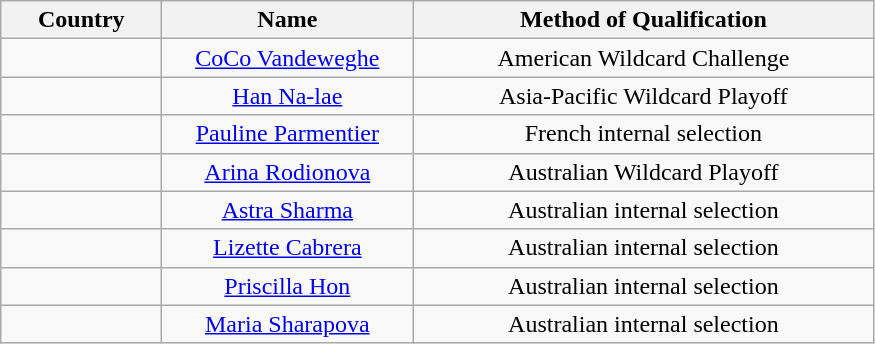<table class="wikitable" style="text-align: center;">
<tr>
<th style="width:100px;">Country</th>
<th width=160>Name</th>
<th width=300>Method of Qualification</th>
</tr>
<tr>
<td></td>
<td><a href='#'>CoCo Vandeweghe</a></td>
<td>American Wildcard Challenge</td>
</tr>
<tr>
<td></td>
<td><a href='#'>Han Na-lae</a></td>
<td>Asia-Pacific Wildcard Playoff</td>
</tr>
<tr>
<td></td>
<td><a href='#'>Pauline Parmentier</a></td>
<td>French internal selection</td>
</tr>
<tr>
<td></td>
<td><a href='#'>Arina Rodionova</a></td>
<td>Australian Wildcard Playoff</td>
</tr>
<tr>
<td></td>
<td><a href='#'>Astra Sharma</a></td>
<td>Australian internal selection</td>
</tr>
<tr>
<td></td>
<td><a href='#'>Lizette Cabrera</a></td>
<td>Australian internal selection</td>
</tr>
<tr>
<td></td>
<td><a href='#'>Priscilla Hon</a></td>
<td>Australian internal selection</td>
</tr>
<tr>
<td></td>
<td><a href='#'>Maria Sharapova</a></td>
<td>Australian internal selection</td>
</tr>
</table>
